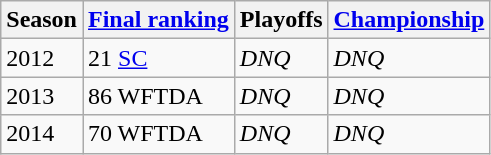<table class="wikitable sortable">
<tr>
<th>Season</th>
<th><a href='#'>Final ranking</a></th>
<th>Playoffs</th>
<th><a href='#'>Championship</a></th>
</tr>
<tr>
<td>2012</td>
<td>21 <a href='#'>SC</a></td>
<td><em>DNQ</em></td>
<td><em>DNQ</em></td>
</tr>
<tr>
<td>2013</td>
<td>86 WFTDA</td>
<td><em>DNQ</em></td>
<td><em>DNQ</em></td>
</tr>
<tr>
<td>2014</td>
<td>70 WFTDA</td>
<td><em>DNQ</em></td>
<td><em>DNQ</em></td>
</tr>
</table>
